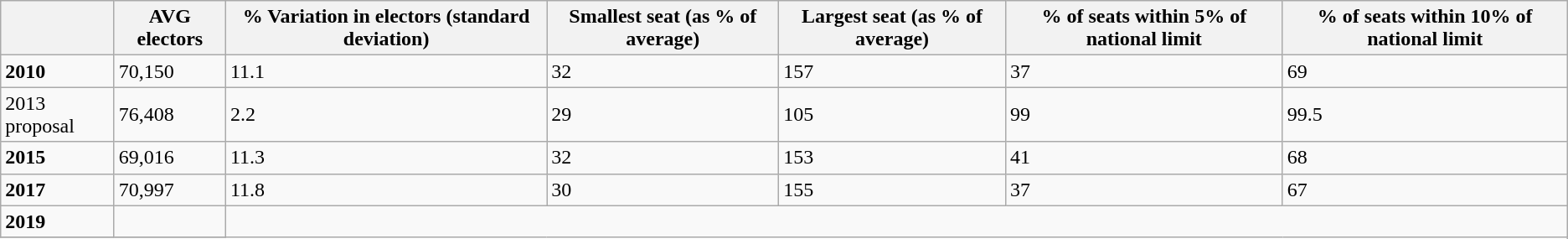<table class="wikitable">
<tr>
<th></th>
<th>AVG electors</th>
<th>% Variation in electors (standard deviation)</th>
<th>Smallest seat (as % of average)</th>
<th>Largest seat (as % of average)</th>
<th>% of seats within 5% of national limit</th>
<th>% of seats within 10% of national limit</th>
</tr>
<tr>
<td><strong>2010</strong></td>
<td>70,150</td>
<td>11.1</td>
<td>32</td>
<td>157</td>
<td>37</td>
<td>69</td>
</tr>
<tr>
<td>2013 proposal</td>
<td>76,408</td>
<td>2.2</td>
<td>29</td>
<td>105</td>
<td>99</td>
<td>99.5</td>
</tr>
<tr>
<td><strong>2015</strong></td>
<td>69,016</td>
<td>11.3</td>
<td>32</td>
<td>153</td>
<td>41</td>
<td>68</td>
</tr>
<tr>
<td><strong>2017</strong></td>
<td>70,997</td>
<td>11.8</td>
<td>30</td>
<td>155</td>
<td>37</td>
<td>67</td>
</tr>
<tr>
<td><strong>2019</strong></td>
<td></td>
</tr>
<tr>
</tr>
</table>
